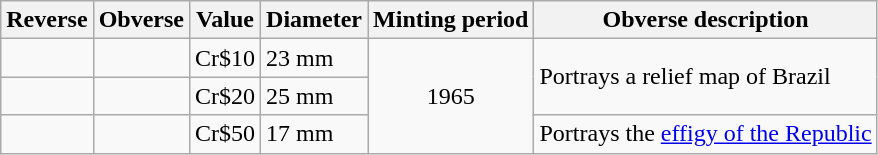<table class="wikitable">
<tr>
<th>Reverse</th>
<th>Obverse</th>
<th>Value</th>
<th>Diameter</th>
<th>Minting period</th>
<th>Obverse description</th>
</tr>
<tr>
<td></td>
<td></td>
<td>Cr$10</td>
<td>23 mm</td>
<td rowspan=3 style="text-align: center;">1965</td>
<td rowspan=2>Portrays a relief map of Brazil</td>
</tr>
<tr>
<td></td>
<td></td>
<td>Cr$20</td>
<td>25 mm</td>
</tr>
<tr>
<td></td>
<td></td>
<td>Cr$50</td>
<td>17 mm</td>
<td>Portrays the <a href='#'>effigy of the Republic</a></td>
</tr>
</table>
